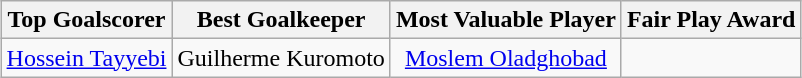<table class="wikitable" style="text-align: center; margin: 0 auto;">
<tr>
<th>Top Goalscorer</th>
<th>Best Goalkeeper</th>
<th>Most Valuable Player</th>
<th>Fair Play Award</th>
</tr>
<tr>
<td> <a href='#'>Hossein Tayyebi</a></td>
<td> Guilherme Kuromoto</td>
<td> <a href='#'>Moslem Oladghobad</a></td>
<td></td>
</tr>
</table>
